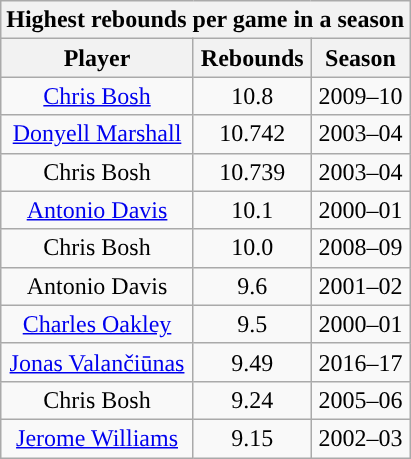<table class="wikitable sortable" style="text-align:center">
<tr>
<th colspan="3">Highest rebounds per game in a season</th>
</tr>
<tr>
<th>Player</th>
<th>Rebounds</th>
<th>Season</th>
</tr>
<tr>
<td><a href='#'>Chris Bosh</a></td>
<td>10.8</td>
<td>2009–10</td>
</tr>
<tr>
<td><a href='#'>Donyell Marshall</a></td>
<td>10.742</td>
<td>2003–04</td>
</tr>
<tr>
<td>Chris Bosh</td>
<td>10.739</td>
<td>2003–04</td>
</tr>
<tr>
<td><a href='#'>Antonio Davis</a></td>
<td>10.1</td>
<td>2000–01</td>
</tr>
<tr>
<td>Chris Bosh</td>
<td>10.0</td>
<td>2008–09</td>
</tr>
<tr>
<td>Antonio Davis</td>
<td>9.6</td>
<td>2001–02</td>
</tr>
<tr>
<td><a href='#'>Charles Oakley</a></td>
<td>9.5</td>
<td>2000–01</td>
</tr>
<tr>
<td><a href='#'>Jonas Valančiūnas</a></td>
<td>9.49</td>
<td>2016–17</td>
</tr>
<tr>
<td>Chris Bosh</td>
<td>9.24</td>
<td>2005–06</td>
</tr>
<tr>
<td><a href='#'>Jerome Williams</a></td>
<td>9.15</td>
<td>2002–03</td>
</tr>
</table>
